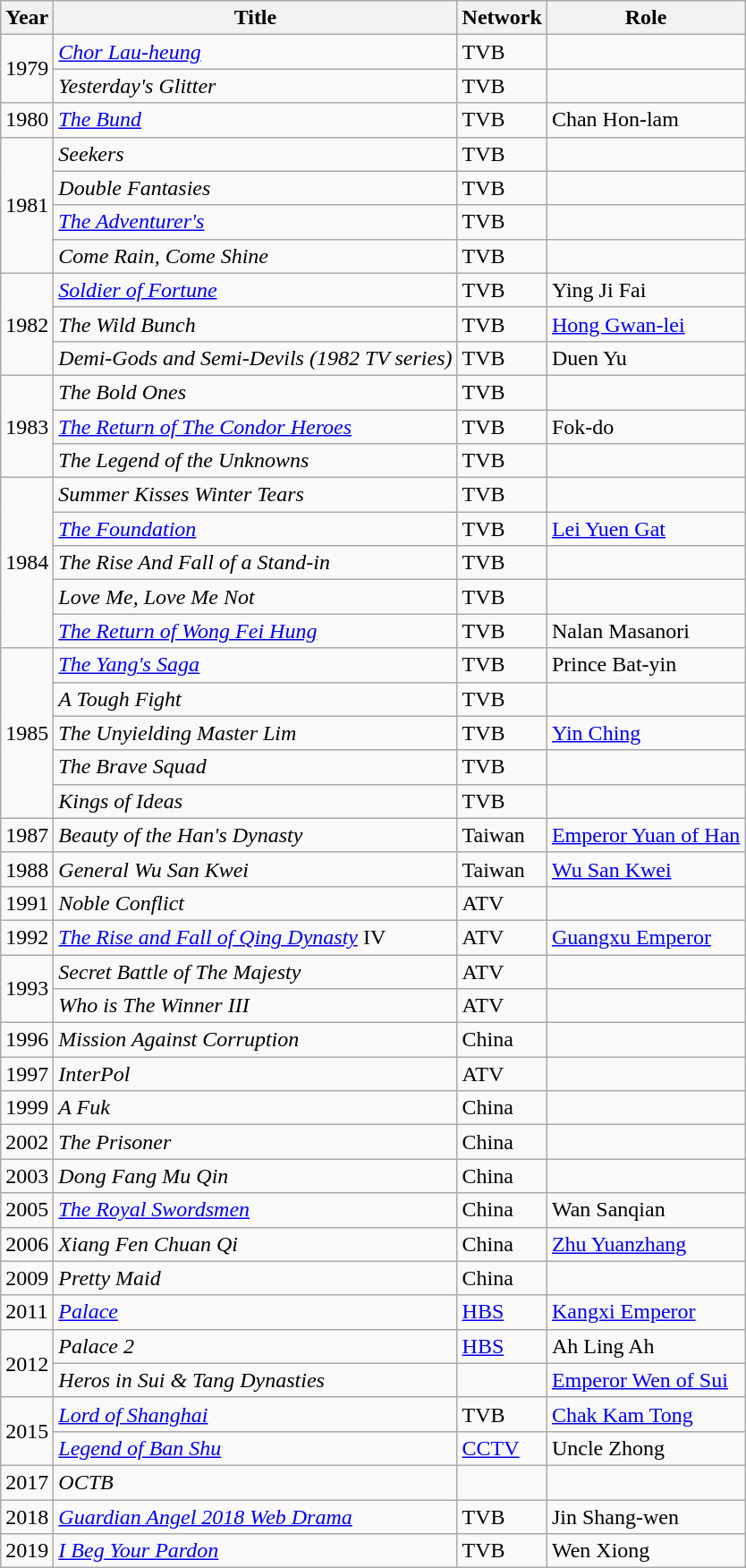<table class="wikitable" style="font-size: 100%;">
<tr>
<th>Year</th>
<th>Title</th>
<th>Network</th>
<th>Role</th>
</tr>
<tr>
<td rowspan="2">1979</td>
<td><em><a href='#'>Chor Lau-heung</a></em></td>
<td>TVB</td>
<td></td>
</tr>
<tr>
<td><em>Yesterday's Glitter</em></td>
<td>TVB</td>
<td></td>
</tr>
<tr>
<td>1980</td>
<td><em><a href='#'>The Bund</a></em></td>
<td>TVB</td>
<td>Chan Hon-lam</td>
</tr>
<tr>
<td rowspan="4">1981</td>
<td><em>Seekers</em></td>
<td>TVB</td>
<td></td>
</tr>
<tr>
<td><em>Double Fantasies</em></td>
<td>TVB</td>
<td></td>
</tr>
<tr>
<td><em><a href='#'>The Adventurer's</a></em></td>
<td>TVB</td>
<td></td>
</tr>
<tr>
<td><em>Come Rain, Come Shine</em></td>
<td>TVB</td>
<td></td>
</tr>
<tr>
<td rowspan="3">1982</td>
<td><em><a href='#'>Soldier of Fortune</a></em></td>
<td>TVB</td>
<td>Ying Ji Fai</td>
</tr>
<tr>
<td><em>The Wild Bunch</em></td>
<td>TVB</td>
<td><a href='#'>Hong Gwan-lei</a></td>
</tr>
<tr>
<td><em>Demi-Gods and Semi-Devils (1982 TV series)</em></td>
<td>TVB</td>
<td>Duen Yu</td>
</tr>
<tr>
<td rowspan="3">1983</td>
<td><em>The Bold Ones </em></td>
<td>TVB</td>
<td></td>
</tr>
<tr>
<td><em><a href='#'>The Return of The Condor Heroes</a></em></td>
<td>TVB</td>
<td>Fok-do</td>
</tr>
<tr>
<td><em>The Legend of the Unknowns</em></td>
<td>TVB</td>
<td></td>
</tr>
<tr>
<td rowspan="5">1984</td>
<td><em>Summer Kisses Winter Tears</em></td>
<td>TVB</td>
<td></td>
</tr>
<tr>
<td><em><a href='#'>The Foundation</a></em></td>
<td>TVB</td>
<td><a href='#'>Lei Yuen Gat</a></td>
</tr>
<tr>
<td><em>The Rise And Fall of a Stand-in</em></td>
<td>TVB</td>
<td></td>
</tr>
<tr>
<td><em>Love Me, Love Me Not</em></td>
<td>TVB</td>
<td></td>
</tr>
<tr>
<td><em><a href='#'>The Return of Wong Fei Hung</a></em></td>
<td>TVB</td>
<td>Nalan Masanori</td>
</tr>
<tr>
<td rowspan="5">1985</td>
<td><em><a href='#'>The Yang's Saga</a></em></td>
<td>TVB</td>
<td>Prince Bat-yin</td>
</tr>
<tr>
<td><em>A Tough Fight</em></td>
<td>TVB</td>
<td></td>
</tr>
<tr>
<td><em>The Unyielding Master Lim</em></td>
<td>TVB</td>
<td><a href='#'>Yin Ching</a></td>
</tr>
<tr>
<td><em>The Brave Squad</em></td>
<td>TVB</td>
<td></td>
</tr>
<tr>
<td><em>Kings of Ideas</em></td>
<td>TVB</td>
<td></td>
</tr>
<tr>
<td>1987</td>
<td><em>Beauty of the Han's Dynasty</em></td>
<td>Taiwan</td>
<td><a href='#'>Emperor Yuan of Han</a></td>
</tr>
<tr>
<td>1988</td>
<td><em>General Wu San Kwei</em></td>
<td>Taiwan</td>
<td><a href='#'>Wu San Kwei</a></td>
</tr>
<tr>
<td>1991</td>
<td><em>Noble Conflict</em></td>
<td>ATV</td>
<td></td>
</tr>
<tr>
<td>1992</td>
<td><em><a href='#'>The Rise and Fall of Qing Dynasty</a></em> IV</td>
<td>ATV</td>
<td><a href='#'>Guangxu Emperor</a></td>
</tr>
<tr>
<td rowspan="2">1993</td>
<td><em>Secret Battle of The Majesty</em></td>
<td>ATV</td>
<td></td>
</tr>
<tr>
<td><em>Who is The Winner III</em></td>
<td>ATV</td>
<td></td>
</tr>
<tr>
<td>1996</td>
<td><em>Mission Against Corruption</em></td>
<td>China</td>
<td></td>
</tr>
<tr>
<td>1997</td>
<td><em>InterPol</em></td>
<td>ATV</td>
<td></td>
</tr>
<tr>
<td>1999</td>
<td><em>A Fuk</em></td>
<td>China</td>
<td></td>
</tr>
<tr>
<td>2002</td>
<td><em>The Prisoner</em></td>
<td>China</td>
<td></td>
</tr>
<tr>
<td>2003</td>
<td><em>Dong Fang Mu Qin</em></td>
<td>China</td>
<td></td>
</tr>
<tr>
<td>2005</td>
<td><em><a href='#'>The Royal Swordsmen</a></em></td>
<td>China</td>
<td>Wan Sanqian</td>
</tr>
<tr>
<td>2006</td>
<td><em>Xiang Fen Chuan Qi</em></td>
<td>China</td>
<td><a href='#'>Zhu Yuanzhang</a></td>
</tr>
<tr>
<td>2009</td>
<td><em>Pretty Maid</em></td>
<td>China</td>
<td></td>
</tr>
<tr>
<td>2011</td>
<td><em><a href='#'>Palace</a></em></td>
<td><a href='#'>HBS</a></td>
<td><a href='#'>Kangxi Emperor</a></td>
</tr>
<tr>
<td rowspan="2">2012</td>
<td><em>Palace 2</em></td>
<td><a href='#'>HBS</a></td>
<td>Ah Ling Ah</td>
</tr>
<tr>
<td><em>Heros in Sui & Tang Dynasties</em></td>
<td></td>
<td><a href='#'>Emperor Wen of Sui</a></td>
</tr>
<tr>
<td rowspan="2">2015</td>
<td><em><a href='#'>Lord of Shanghai</a></em></td>
<td>TVB</td>
<td><a href='#'>Chak Kam Tong</a></td>
</tr>
<tr>
<td><em><a href='#'>Legend of Ban Shu</a></em></td>
<td><a href='#'>CCTV</a></td>
<td>Uncle Zhong</td>
</tr>
<tr>
<td>2017</td>
<td><em>OCTB</em></td>
<td></td>
<td></td>
</tr>
<tr>
<td>2018</td>
<td><em><a href='#'>Guardian Angel 2018 Web Drama</a></em></td>
<td>TVB</td>
<td>Jin Shang-wen</td>
</tr>
<tr>
<td>2019</td>
<td><em><a href='#'>I Beg Your Pardon</a></em></td>
<td>TVB</td>
<td>Wen Xiong</td>
</tr>
</table>
